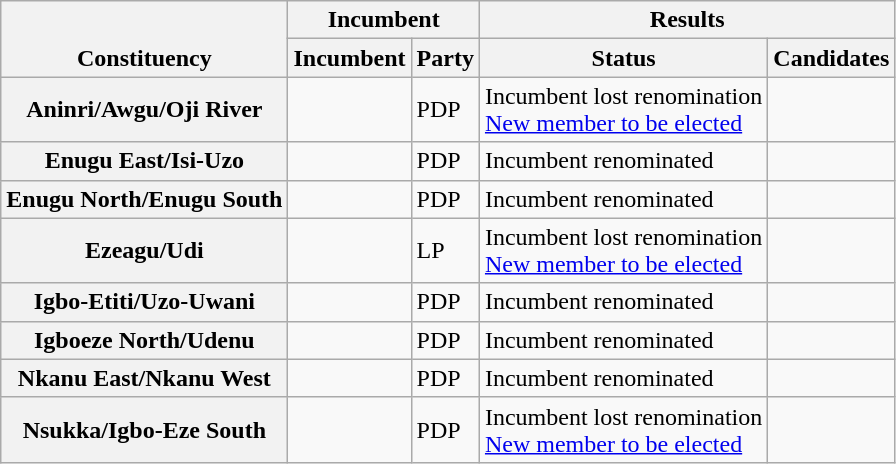<table class="wikitable sortable">
<tr valign=bottom>
<th rowspan=2>Constituency</th>
<th colspan=2>Incumbent</th>
<th colspan=2>Results</th>
</tr>
<tr valign=bottom>
<th>Incumbent</th>
<th>Party</th>
<th>Status</th>
<th>Candidates</th>
</tr>
<tr>
<th>Aninri/Awgu/Oji River</th>
<td></td>
<td>PDP</td>
<td>Incumbent lost renomination<br><a href='#'>New member to be elected</a></td>
<td nowrap></td>
</tr>
<tr>
<th>Enugu East/Isi-Uzo</th>
<td></td>
<td>PDP</td>
<td>Incumbent renominated</td>
<td nowrap></td>
</tr>
<tr>
<th>Enugu North/Enugu South</th>
<td></td>
<td>PDP</td>
<td>Incumbent renominated</td>
<td nowrap></td>
</tr>
<tr>
<th>Ezeagu/Udi</th>
<td></td>
<td>LP</td>
<td>Incumbent lost renomination<br><a href='#'>New member to be elected</a></td>
<td nowrap></td>
</tr>
<tr>
<th>Igbo-Etiti/Uzo-Uwani</th>
<td></td>
<td>PDP</td>
<td>Incumbent renominated</td>
<td nowrap></td>
</tr>
<tr>
<th>Igboeze North/Udenu</th>
<td></td>
<td>PDP</td>
<td>Incumbent renominated</td>
<td nowrap></td>
</tr>
<tr>
<th>Nkanu East/Nkanu West</th>
<td></td>
<td>PDP</td>
<td>Incumbent renominated</td>
<td nowrap></td>
</tr>
<tr>
<th>Nsukka/Igbo-Eze South</th>
<td></td>
<td>PDP</td>
<td>Incumbent lost renomination<br><a href='#'>New member to be elected</a></td>
<td nowrap></td>
</tr>
</table>
